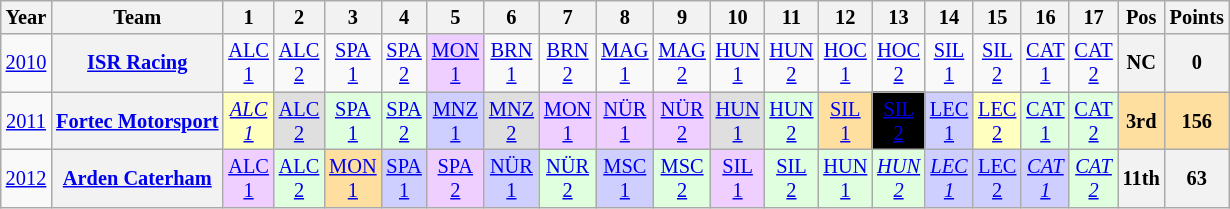<table class="wikitable" style="text-align:center; font-size:85%">
<tr>
<th>Year</th>
<th>Team</th>
<th>1</th>
<th>2</th>
<th>3</th>
<th>4</th>
<th>5</th>
<th>6</th>
<th>7</th>
<th>8</th>
<th>9</th>
<th>10</th>
<th>11</th>
<th>12</th>
<th>13</th>
<th>14</th>
<th>15</th>
<th>16</th>
<th>17</th>
<th>Pos</th>
<th>Points</th>
</tr>
<tr>
<td><a href='#'>2010</a></td>
<th nowrap><a href='#'>ISR Racing</a></th>
<td><a href='#'>ALC<br>1</a></td>
<td><a href='#'>ALC<br>2</a></td>
<td><a href='#'>SPA<br>1</a></td>
<td><a href='#'>SPA<br>2</a></td>
<td style="background:#EFCFFF;"><a href='#'>MON<br>1</a><br></td>
<td><a href='#'>BRN<br>1</a></td>
<td><a href='#'>BRN<br>2</a></td>
<td><a href='#'>MAG<br>1</a></td>
<td><a href='#'>MAG<br>2</a></td>
<td><a href='#'>HUN<br>1</a></td>
<td><a href='#'>HUN<br>2</a></td>
<td><a href='#'>HOC<br>1</a></td>
<td><a href='#'>HOC<br>2</a></td>
<td><a href='#'>SIL<br>1</a></td>
<td><a href='#'>SIL<br>2</a></td>
<td><a href='#'>CAT<br>1</a></td>
<td><a href='#'>CAT<br>2</a></td>
<th>NC</th>
<th>0</th>
</tr>
<tr>
<td><a href='#'>2011</a></td>
<th nowrap><a href='#'>Fortec Motorsport</a></th>
<td style="background:#FFFFBF;"><em><a href='#'>ALC<br>1</a></em><br></td>
<td style="background:#DFDFDF;"><a href='#'>ALC<br>2</a><br></td>
<td style="background:#DFFFDF;"><a href='#'>SPA<br>1</a><br></td>
<td style="background:#DFFFDF;"><a href='#'>SPA<br>2</a><br></td>
<td style="background:#CFCFFF;"><a href='#'>MNZ<br>1</a><br></td>
<td style="background:#DFDFDF;"><a href='#'>MNZ<br>2</a><br></td>
<td style="background:#EFCFFF;"><a href='#'>MON<br>1</a><br></td>
<td style="background:#EFCFFF;"><a href='#'>NÜR<br>1</a><br></td>
<td style="background:#EFCFFF;"><a href='#'>NÜR<br>2</a><br></td>
<td style="background:#DFDFDF;"><a href='#'>HUN<br>1</a><br></td>
<td style="background:#DFFFDF;"><a href='#'>HUN<br>2</a><br></td>
<td style="background:#FFDF9F;"><a href='#'>SIL<br>1</a><br></td>
<td style="background:#000; color:white;"><a href='#'><span>SIL<br>2</span></a><br></td>
<td style="background:#CFCFFF;"><a href='#'>LEC<br>1</a><br></td>
<td style="background:#FFFFBF;"><a href='#'>LEC<br>2</a><br></td>
<td style="background:#DFFFDF;"><a href='#'>CAT<br>1</a><br></td>
<td style="background:#DFFFDF;"><a href='#'>CAT<br>2</a><br></td>
<td style="background:#FFDF9F;"><strong>3rd</strong></td>
<td style="background:#FFDF9F;"><strong>156</strong></td>
</tr>
<tr>
<td><a href='#'>2012</a></td>
<th nowrap><a href='#'>Arden Caterham</a></th>
<td style="background:#EFCFFF;"><a href='#'>ALC<br>1</a><br></td>
<td style="background:#DFFFDF;"><a href='#'>ALC<br>2</a><br></td>
<td style="background:#FFDF9F;"><a href='#'>MON<br>1</a><br></td>
<td style="background:#CFCFFF;"><a href='#'>SPA<br>1</a><br></td>
<td style="background:#EFCFFF;"><a href='#'>SPA<br>2</a><br></td>
<td style="background:#CFCFFF;"><a href='#'>NÜR<br>1</a><br></td>
<td style="background:#DFFFDF;"><a href='#'>NÜR<br>2</a><br></td>
<td style="background:#CFCFFF;"><a href='#'>MSC<br>1</a><br></td>
<td style="background:#DFFFDF;"><a href='#'>MSC<br>2</a><br></td>
<td style="background:#EFCFFF;"><a href='#'>SIL<br>1</a><br></td>
<td style="background:#DFFFDF;"><a href='#'>SIL<br>2</a><br></td>
<td style="background:#DFFFDF;"><a href='#'>HUN<br>1</a><br></td>
<td style="background:#DFFFDF;"><em><a href='#'>HUN<br>2</a></em><br></td>
<td style="background:#CFCFFF;"><em><a href='#'>LEC<br>1</a></em><br></td>
<td style="background:#CFCFFF;"><a href='#'>LEC<br>2</a><br></td>
<td style="background:#CFCFFF;"><em><a href='#'>CAT<br>1</a></em><br></td>
<td style="background:#DFFFDF;"><em><a href='#'>CAT<br>2</a></em><br></td>
<th>11th</th>
<th>63</th>
</tr>
</table>
